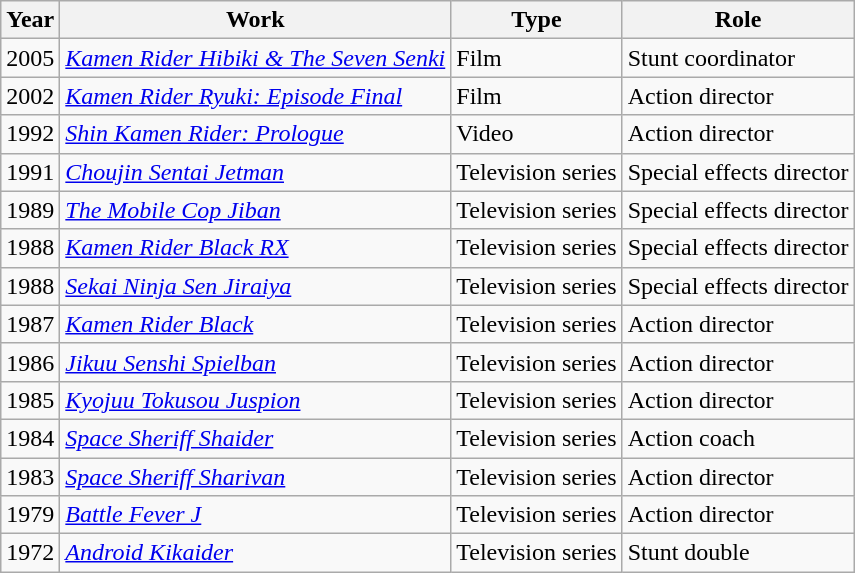<table class="wikitable">
<tr>
<th>Year</th>
<th>Work</th>
<th>Type</th>
<th>Role</th>
</tr>
<tr>
<td>2005</td>
<td><em><a href='#'>Kamen Rider Hibiki & The Seven Senki</a></em></td>
<td>Film</td>
<td>Stunt coordinator</td>
</tr>
<tr>
<td>2002</td>
<td><em><a href='#'>Kamen Rider Ryuki: Episode Final</a></em></td>
<td>Film</td>
<td>Action director</td>
</tr>
<tr>
<td>1992</td>
<td><em><a href='#'>Shin Kamen Rider: Prologue</a></em></td>
<td>Video</td>
<td>Action director</td>
</tr>
<tr>
<td>1991</td>
<td><em><a href='#'>Choujin Sentai Jetman</a></em></td>
<td>Television series</td>
<td>Special effects director</td>
</tr>
<tr>
<td>1989</td>
<td><em><a href='#'>The Mobile Cop Jiban</a></em></td>
<td>Television series</td>
<td>Special effects director</td>
</tr>
<tr>
<td>1988</td>
<td><em><a href='#'>Kamen Rider Black RX</a></em></td>
<td>Television series</td>
<td>Special effects director</td>
</tr>
<tr>
<td>1988</td>
<td><em><a href='#'>Sekai Ninja Sen Jiraiya</a></em></td>
<td>Television series</td>
<td>Special effects director</td>
</tr>
<tr>
<td>1987</td>
<td><em><a href='#'>Kamen Rider Black</a></em></td>
<td>Television series</td>
<td>Action director</td>
</tr>
<tr>
<td>1986</td>
<td><em><a href='#'>Jikuu Senshi Spielban</a></em></td>
<td>Television series</td>
<td>Action director</td>
</tr>
<tr>
<td>1985</td>
<td><em><a href='#'>Kyojuu Tokusou Juspion</a></em></td>
<td>Television series</td>
<td>Action director</td>
</tr>
<tr>
<td>1984</td>
<td><em><a href='#'>Space Sheriff Shaider</a></em></td>
<td>Television series</td>
<td>Action coach</td>
</tr>
<tr>
<td>1983</td>
<td><em><a href='#'>Space Sheriff Sharivan</a></em></td>
<td>Television series</td>
<td>Action director</td>
</tr>
<tr>
<td>1979</td>
<td><em><a href='#'>Battle Fever J</a></em></td>
<td>Television series</td>
<td>Action director</td>
</tr>
<tr>
<td>1972</td>
<td><em><a href='#'>Android Kikaider</a></em></td>
<td>Television series</td>
<td>Stunt double</td>
</tr>
</table>
